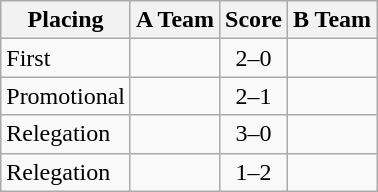<table class=wikitable style="border:1px solid #AAAAAA;">
<tr>
<th>Placing</th>
<th>A Team</th>
<th>Score</th>
<th>B Team</th>
</tr>
<tr>
<td>First</td>
<td><strong></strong></td>
<td align="center">2–0</td>
<td></td>
</tr>
<tr>
<td>Promotional</td>
<td><strong></strong></td>
<td align="center">2–1</td>
<td></td>
</tr>
<tr>
<td>Relegation</td>
<td><strong></strong></td>
<td align="center">3–0</td>
<td><em></em></td>
</tr>
<tr>
<td>Relegation</td>
<td><em></em></td>
<td align="center">1–2</td>
<td><strong></strong></td>
</tr>
</table>
